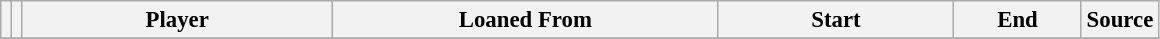<table class="wikitable plainrowheaders sortable" style="font-size:95%">
<tr>
<th></th>
<th></th>
<th scope="col" style="width:200px;"><strong>Player</strong></th>
<th scope="col" style="width:250px;"><strong>Loaned From</strong></th>
<th scope="col" style="width:150px;"><strong>Start</strong></th>
<th scope="col" style="width:78px;"><strong>End</strong></th>
<th><strong>Source</strong></th>
</tr>
<tr>
</tr>
</table>
